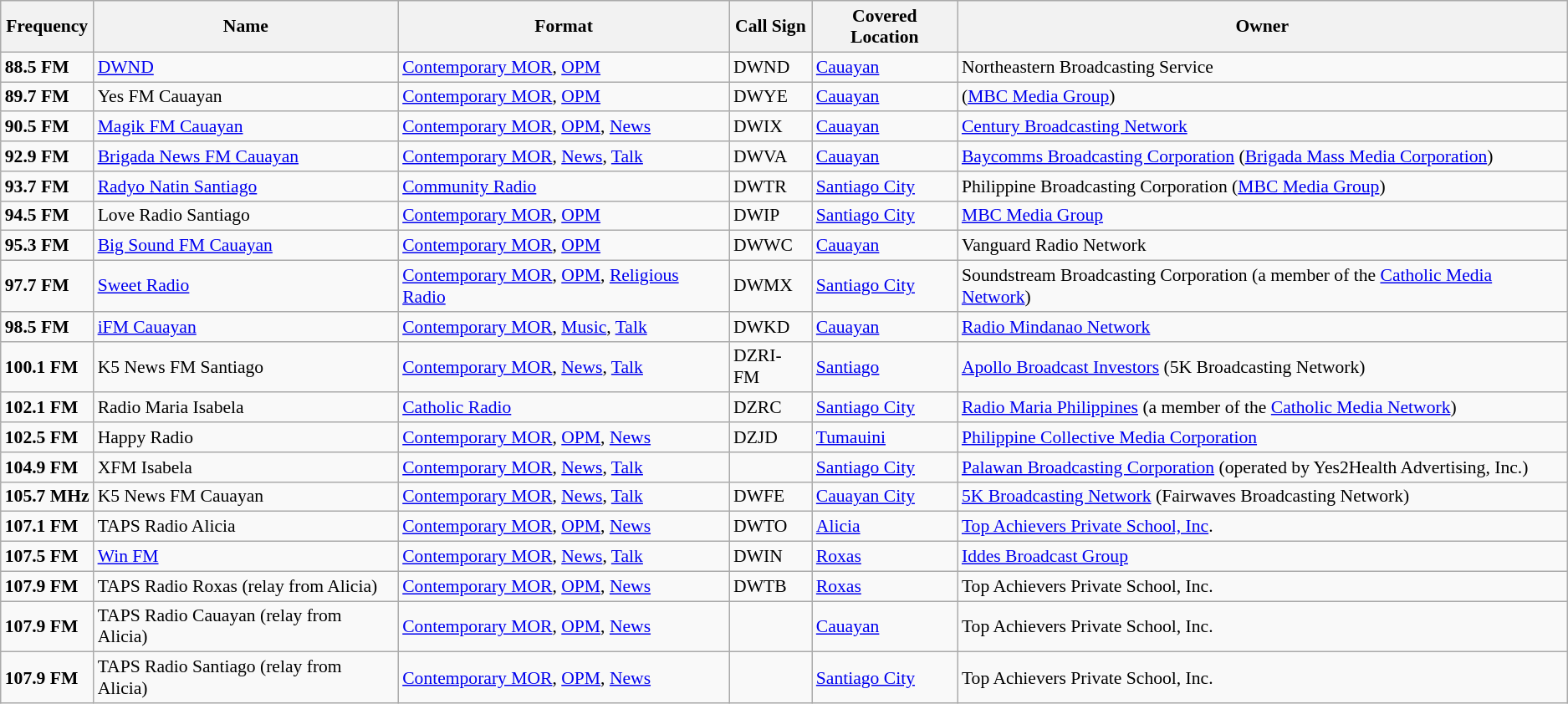<table class="wikitable" style="font-size: 90%;">
<tr>
<th>Frequency</th>
<th>Name</th>
<th>Format</th>
<th>Call Sign</th>
<th>Covered Location</th>
<th>Owner</th>
</tr>
<tr>
<td><strong>88.5 FM</strong></td>
<td><a href='#'>DWND</a></td>
<td><a href='#'>Contemporary MOR</a>, <a href='#'>OPM</a></td>
<td>DWND</td>
<td><a href='#'>Cauayan</a></td>
<td>Northeastern Broadcasting Service</td>
</tr>
<tr>
<td><strong>89.7 FM</strong></td>
<td>Yes FM Cauayan</td>
<td><a href='#'>Contemporary MOR</a>, <a href='#'>OPM</a></td>
<td>DWYE</td>
<td><a href='#'>Cauayan</a></td>
<td>(<a href='#'>MBC Media Group</a>)</td>
</tr>
<tr>
<td><strong>90.5 FM</strong></td>
<td><a href='#'>Magik FM Cauayan</a></td>
<td><a href='#'>Contemporary MOR</a>, <a href='#'>OPM</a>, <a href='#'>News</a></td>
<td>DWIX</td>
<td><a href='#'>Cauayan</a></td>
<td><a href='#'>Century Broadcasting Network</a></td>
</tr>
<tr>
<td><strong>92.9 FM</strong></td>
<td><a href='#'>Brigada News FM Cauayan</a></td>
<td><a href='#'>Contemporary MOR</a>, <a href='#'>News</a>, <a href='#'>Talk</a></td>
<td>DWVA</td>
<td><a href='#'>Cauayan</a></td>
<td><a href='#'>Baycomms Broadcasting Corporation</a> (<a href='#'>Brigada Mass Media Corporation</a>)</td>
</tr>
<tr>
<td><strong>93.7 FM</strong></td>
<td><a href='#'>Radyo Natin Santiago</a></td>
<td><a href='#'>Community Radio</a></td>
<td>DWTR</td>
<td><a href='#'>Santiago City</a></td>
<td>Philippine Broadcasting Corporation (<a href='#'>MBC Media Group</a>)</td>
</tr>
<tr>
<td><strong>94.5 FM</strong></td>
<td>Love Radio Santiago</td>
<td><a href='#'>Contemporary MOR</a>, <a href='#'>OPM</a></td>
<td>DWIP</td>
<td><a href='#'>Santiago City</a></td>
<td><a href='#'>MBC Media Group</a></td>
</tr>
<tr>
<td><strong>95.3 FM</strong></td>
<td><a href='#'>Big Sound FM Cauayan</a></td>
<td><a href='#'>Contemporary MOR</a>, <a href='#'>OPM</a></td>
<td>DWWC</td>
<td><a href='#'>Cauayan</a></td>
<td>Vanguard Radio Network</td>
</tr>
<tr>
<td><strong>97.7 FM</strong></td>
<td><a href='#'>Sweet Radio</a></td>
<td><a href='#'>Contemporary MOR</a>, <a href='#'>OPM</a>, <a href='#'>Religious Radio</a></td>
<td>DWMX</td>
<td><a href='#'>Santiago City</a></td>
<td>Soundstream Broadcasting Corporation (a member of the <a href='#'>Catholic Media Network</a>)</td>
</tr>
<tr>
<td><strong>98.5 FM</strong></td>
<td><a href='#'>iFM Cauayan</a></td>
<td><a href='#'>Contemporary MOR</a>, <a href='#'>Music</a>, <a href='#'>Talk</a></td>
<td>DWKD</td>
<td><a href='#'>Cauayan</a></td>
<td><a href='#'>Radio Mindanao Network</a></td>
</tr>
<tr>
<td><strong>100.1 FM</strong></td>
<td>K5 News FM Santiago</td>
<td><a href='#'>Contemporary MOR</a>, <a href='#'>News</a>, <a href='#'>Talk</a></td>
<td>DZRI-FM</td>
<td><a href='#'>Santiago</a></td>
<td><a href='#'>Apollo Broadcast Investors</a> (5K Broadcasting Network)</td>
</tr>
<tr>
<td><strong>102.1 FM</strong></td>
<td>Radio Maria Isabela</td>
<td><a href='#'>Catholic Radio</a></td>
<td>DZRC</td>
<td><a href='#'>Santiago City</a></td>
<td><a href='#'>Radio Maria Philippines</a> (a member of the <a href='#'>Catholic Media Network</a>)</td>
</tr>
<tr>
<td><strong>102.5 FM</strong></td>
<td>Happy Radio</td>
<td><a href='#'>Contemporary MOR</a>, <a href='#'>OPM</a>, <a href='#'>News</a></td>
<td>DZJD</td>
<td><a href='#'>Tumauini</a></td>
<td><a href='#'>Philippine Collective Media Corporation</a></td>
</tr>
<tr>
<td><strong>104.9 FM</strong></td>
<td>XFM Isabela</td>
<td><a href='#'>Contemporary MOR</a>, <a href='#'>News</a>, <a href='#'>Talk</a></td>
<td></td>
<td><a href='#'>Santiago City</a></td>
<td><a href='#'>Palawan Broadcasting Corporation</a> (operated by Yes2Health Advertising, Inc.)</td>
</tr>
<tr>
<td><strong>105.7 MHz</strong></td>
<td>K5 News FM Cauayan</td>
<td><a href='#'>Contemporary MOR</a>, <a href='#'>News</a>, <a href='#'>Talk</a></td>
<td>DWFE</td>
<td><a href='#'>Cauayan City</a></td>
<td><a href='#'>5K Broadcasting Network</a> (Fairwaves Broadcasting Network)</td>
</tr>
<tr>
<td><strong>107.1 FM</strong></td>
<td>TAPS Radio Alicia</td>
<td><a href='#'>Contemporary MOR</a>, <a href='#'>OPM</a>, <a href='#'>News</a></td>
<td>DWTO</td>
<td><a href='#'>Alicia</a></td>
<td><a href='#'>Top Achievers Private School, Inc</a>.</td>
</tr>
<tr>
<td><strong>107.5 FM</strong></td>
<td><a href='#'>Win FM</a></td>
<td><a href='#'>Contemporary MOR</a>, <a href='#'>News</a>, <a href='#'>Talk</a></td>
<td>DWIN</td>
<td><a href='#'>Roxas</a></td>
<td><a href='#'>Iddes Broadcast Group</a></td>
</tr>
<tr>
<td><strong>107.9 FM</strong></td>
<td>TAPS Radio Roxas (relay from Alicia)</td>
<td><a href='#'>Contemporary MOR</a>, <a href='#'>OPM</a>, <a href='#'>News</a></td>
<td>DWTB</td>
<td><a href='#'>Roxas</a></td>
<td>Top Achievers Private School, Inc.</td>
</tr>
<tr>
<td><strong>107.9 FM</strong></td>
<td>TAPS Radio Cauayan (relay from Alicia)</td>
<td><a href='#'>Contemporary MOR</a>, <a href='#'>OPM</a>, <a href='#'>News</a></td>
<td></td>
<td><a href='#'>Cauayan</a></td>
<td>Top Achievers Private School, Inc.</td>
</tr>
<tr>
<td><strong>107.9 FM</strong></td>
<td>TAPS Radio Santiago (relay from Alicia)</td>
<td><a href='#'>Contemporary MOR</a>, <a href='#'>OPM</a>, <a href='#'>News</a></td>
<td></td>
<td><a href='#'>Santiago City</a></td>
<td>Top Achievers Private School, Inc.</td>
</tr>
</table>
